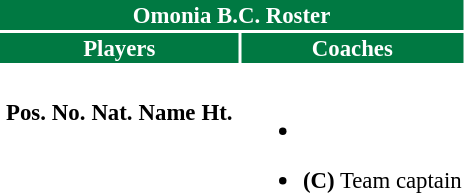<table class="toccolours" style="font-size: 95%;">
<tr style="background-color: #007942; text-align: center; color: white;">
<td colspan="2"><strong>Omonia B.C. Roster</strong></td>
</tr>
<tr style="background-color:#007942; color:white; text-align: center;">
<th><strong>Players</strong></th>
<th><strong>Coaches</strong></th>
</tr>
<tr>
<td valign="top"><br><table class="sortable" style="background:transparent; margin:0px; width:100%;">
<tr>
<th>Pos.</th>
<th>Νο.</th>
<th>Nat.</th>
<th>Name</th>
<th>Ht.<br>











</th>
</tr>
</table>
</td>
<td valign="top"><br><ul><li></li></ul><ul><li><strong>(C)</strong> Team captain</li></ul></td>
</tr>
</table>
